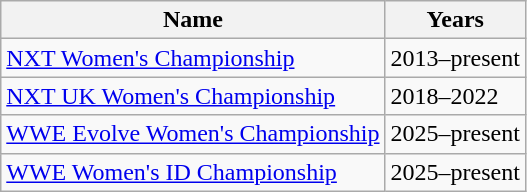<table class="wikitable">
<tr>
<th>Name</th>
<th>Years</th>
</tr>
<tr>
<td><a href='#'>NXT Women's Championship</a></td>
<td>2013–present</td>
</tr>
<tr>
<td><a href='#'>NXT UK Women's Championship</a></td>
<td>2018–2022</td>
</tr>
<tr>
<td><a href='#'>WWE Evolve Women's Championship</a></td>
<td>2025–present</td>
</tr>
<tr>
<td><a href='#'>WWE Women's ID Championship</a></td>
<td>2025–present</td>
</tr>
</table>
